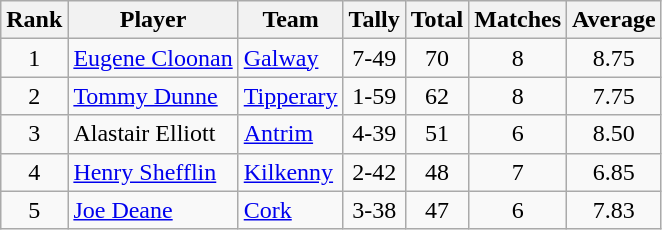<table class="wikitable">
<tr>
<th>Rank</th>
<th>Player</th>
<th>Team</th>
<th>Tally</th>
<th>Total</th>
<th>Matches</th>
<th>Average</th>
</tr>
<tr>
<td rowspan=1 align=center>1</td>
<td><a href='#'>Eugene Cloonan</a></td>
<td><a href='#'>Galway</a></td>
<td align=center>7-49</td>
<td align=center>70</td>
<td align=center>8</td>
<td align=center>8.75</td>
</tr>
<tr>
<td rowspan=1 align=center>2</td>
<td><a href='#'>Tommy Dunne</a></td>
<td><a href='#'>Tipperary</a></td>
<td align=center>1-59</td>
<td align=center>62</td>
<td align=center>8</td>
<td align=center>7.75</td>
</tr>
<tr>
<td rowspan=1 align=center>3</td>
<td>Alastair Elliott</td>
<td><a href='#'>Antrim</a></td>
<td align=center>4-39</td>
<td align=center>51</td>
<td align=center>6</td>
<td align=center>8.50</td>
</tr>
<tr>
<td rowspan=1 align=center>4</td>
<td><a href='#'>Henry Shefflin</a></td>
<td><a href='#'>Kilkenny</a></td>
<td align=center>2-42</td>
<td align=center>48</td>
<td align=center>7</td>
<td align=center>6.85</td>
</tr>
<tr>
<td rowspan=1 align=center>5</td>
<td><a href='#'>Joe Deane</a></td>
<td><a href='#'>Cork</a></td>
<td align=center>3-38</td>
<td align=center>47</td>
<td align=center>6</td>
<td align=center>7.83</td>
</tr>
</table>
